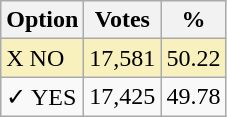<table class="wikitable">
<tr>
<th>Option</th>
<th>Votes</th>
<th>%</th>
</tr>
<tr>
<td style=background:#f8f1bd>X NO</td>
<td style=background:#f8f1bd>17,581</td>
<td style=background:#f8f1bd>50.22</td>
</tr>
<tr>
<td>✓ YES</td>
<td>17,425</td>
<td>49.78</td>
</tr>
</table>
